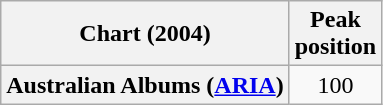<table class="wikitable plainrowheaders">
<tr>
<th scope="col">Chart (2004)</th>
<th scope="col">Peak<br>position</th>
</tr>
<tr>
<th scope="row">Australian Albums (<a href='#'>ARIA</a>)</th>
<td style="text-align:center;">100</td>
</tr>
</table>
